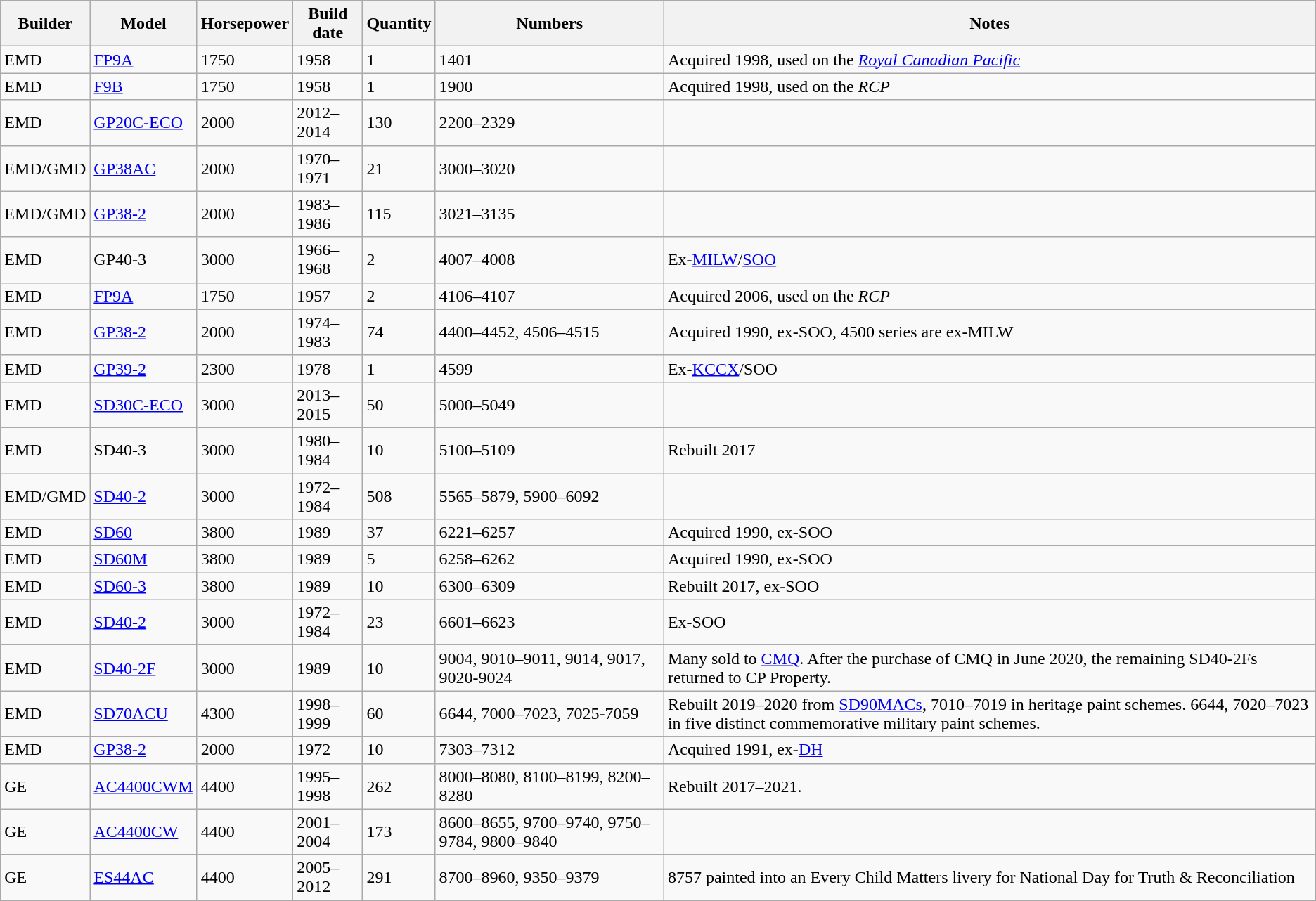<table class="wikitable">
<tr>
<th>Builder</th>
<th>Model</th>
<th>Horsepower</th>
<th>Build date</th>
<th>Quantity</th>
<th>Numbers</th>
<th>Notes</th>
</tr>
<tr>
<td>EMD</td>
<td><a href='#'>FP9A</a></td>
<td>1750</td>
<td>1958</td>
<td>1</td>
<td>1401</td>
<td>Acquired 1998, used on the <em><a href='#'>Royal Canadian Pacific</a></em></td>
</tr>
<tr>
<td>EMD</td>
<td><a href='#'>F9B</a></td>
<td>1750</td>
<td>1958</td>
<td>1</td>
<td>1900</td>
<td>Acquired 1998, used on the <em>RCP</em></td>
</tr>
<tr>
<td>EMD</td>
<td><a href='#'>GP20C-ECO</a></td>
<td>2000</td>
<td>2012–2014</td>
<td>130</td>
<td>2200–2329</td>
<td></td>
</tr>
<tr>
<td>EMD/GMD</td>
<td><a href='#'>GP38AC</a></td>
<td>2000</td>
<td>1970–1971</td>
<td>21</td>
<td>3000–3020</td>
<td></td>
</tr>
<tr>
<td>EMD/GMD</td>
<td><a href='#'>GP38-2</a></td>
<td>2000</td>
<td>1983–1986</td>
<td>115</td>
<td>3021–3135</td>
<td></td>
</tr>
<tr>
<td>EMD</td>
<td>GP40-3</td>
<td>3000</td>
<td>1966–1968</td>
<td>2</td>
<td>4007–4008</td>
<td>Ex-<a href='#'>MILW</a>/<a href='#'>SOO</a></td>
</tr>
<tr>
<td>EMD</td>
<td><a href='#'>FP9A</a></td>
<td>1750</td>
<td>1957</td>
<td>2</td>
<td>4106–4107</td>
<td>Acquired 2006, used on the <em>RCP</em></td>
</tr>
<tr>
<td>EMD</td>
<td><a href='#'>GP38-2</a></td>
<td>2000</td>
<td>1974–1983</td>
<td>74</td>
<td>4400–4452, 4506–4515</td>
<td>Acquired 1990, ex-SOO, 4500 series are ex-MILW</td>
</tr>
<tr>
<td>EMD</td>
<td><a href='#'>GP39-2</a></td>
<td>2300</td>
<td>1978</td>
<td>1</td>
<td>4599</td>
<td>Ex-<a href='#'>KCCX</a>/SOO</td>
</tr>
<tr>
<td>EMD</td>
<td><a href='#'>SD30C-ECO</a></td>
<td>3000</td>
<td>2013–2015</td>
<td>50</td>
<td>5000–5049</td>
<td></td>
</tr>
<tr>
<td>EMD</td>
<td>SD40-3</td>
<td>3000</td>
<td>1980–1984</td>
<td>10</td>
<td>5100–5109</td>
<td>Rebuilt 2017</td>
</tr>
<tr>
<td>EMD/GMD</td>
<td><a href='#'>SD40-2</a></td>
<td>3000</td>
<td>1972–1984</td>
<td>508</td>
<td>5565–5879, 5900–6092</td>
<td></td>
</tr>
<tr>
<td>EMD</td>
<td><a href='#'>SD60</a></td>
<td>3800</td>
<td>1989</td>
<td>37</td>
<td>6221–6257</td>
<td>Acquired 1990, ex-SOO</td>
</tr>
<tr>
<td>EMD</td>
<td><a href='#'>SD60M</a></td>
<td>3800</td>
<td>1989</td>
<td>5</td>
<td>6258–6262</td>
<td>Acquired 1990, ex-SOO</td>
</tr>
<tr>
<td>EMD</td>
<td><a href='#'>SD60-3</a></td>
<td>3800</td>
<td>1989</td>
<td>10</td>
<td>6300–6309</td>
<td>Rebuilt 2017, ex-SOO</td>
</tr>
<tr>
<td>EMD</td>
<td><a href='#'>SD40-2</a></td>
<td>3000</td>
<td>1972–1984</td>
<td>23</td>
<td>6601–6623</td>
<td>Ex-SOO</td>
</tr>
<tr>
<td>EMD</td>
<td><a href='#'>SD40-2F</a></td>
<td>3000</td>
<td>1989</td>
<td>10</td>
<td>9004, 9010–9011, 9014, 9017, 9020-9024</td>
<td>Many sold to <a href='#'>CMQ</a>. After the purchase of CMQ in June 2020, the remaining SD40-2Fs returned to CP Property.</td>
</tr>
<tr>
<td>EMD</td>
<td><a href='#'>SD70ACU</a></td>
<td>4300</td>
<td>1998–1999</td>
<td>60</td>
<td>6644, 7000–7023, 7025-7059</td>
<td>Rebuilt 2019–2020 from <a href='#'>SD90MACs</a>, 7010–7019 in heritage paint schemes. 6644, 7020–7023 in five distinct commemorative military paint schemes.</td>
</tr>
<tr>
<td>EMD</td>
<td><a href='#'>GP38-2</a></td>
<td>2000</td>
<td>1972</td>
<td>10</td>
<td>7303–7312</td>
<td>Acquired 1991, ex-<a href='#'>DH</a></td>
</tr>
<tr>
<td>GE</td>
<td><a href='#'>AC4400CWM</a></td>
<td>4400</td>
<td>1995–1998</td>
<td>262</td>
<td>8000–8080, 8100–8199, 8200–8280</td>
<td>Rebuilt 2017–2021.</td>
</tr>
<tr>
<td>GE</td>
<td><a href='#'>AC4400CW</a></td>
<td>4400</td>
<td>2001–2004</td>
<td>173</td>
<td>8600–8655, 9700–9740, 9750–9784, 9800–9840</td>
<td></td>
</tr>
<tr>
<td>GE</td>
<td><a href='#'>ES44AC</a></td>
<td>4400</td>
<td>2005–2012</td>
<td>291</td>
<td>8700–8960, 9350–9379</td>
<td>8757 painted into an Every Child Matters livery for National Day for Truth & Reconciliation</td>
</tr>
</table>
